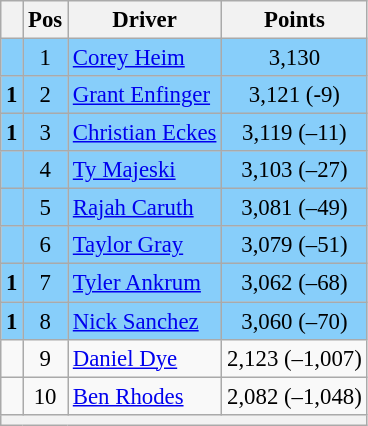<table class="wikitable" style="font-size: 95%;">
<tr>
<th></th>
<th>Pos</th>
<th>Driver</th>
<th>Points</th>
</tr>
<tr style="background:#87CEFA;">
<td align="left"></td>
<td style="text-align:center;">1</td>
<td><a href='#'>Corey Heim</a></td>
<td style="text-align:center;">3,130</td>
</tr>
<tr style="background:#87CEFA;">
<td align="left"> <strong>1</strong></td>
<td style="text-align:center;">2</td>
<td><a href='#'>Grant Enfinger</a></td>
<td style="text-align:center;">3,121 (-9)</td>
</tr>
<tr style="background:#87CEFA;">
<td align="left"> <strong>1</strong></td>
<td style="text-align:center;">3</td>
<td><a href='#'>Christian Eckes</a></td>
<td style="text-align:center;">3,119 (–11)</td>
</tr>
<tr style="background:#87CEFA;">
<td align="left"></td>
<td style="text-align:center;">4</td>
<td><a href='#'>Ty Majeski</a></td>
<td style="text-align:center;">3,103 (–27)</td>
</tr>
<tr style="background:#87CEFA;">
<td align="left"></td>
<td style="text-align:center;">5</td>
<td><a href='#'>Rajah Caruth</a></td>
<td style="text-align:center;">3,081 (–49)</td>
</tr>
<tr style="background:#87CEFA;">
<td align="left"></td>
<td style="text-align:center;">6</td>
<td><a href='#'>Taylor Gray</a></td>
<td style="text-align:center;">3,079 (–51)</td>
</tr>
<tr style="background:#87CEFA;">
<td align="left"> <strong>1</strong></td>
<td style="text-align:center;">7</td>
<td><a href='#'>Tyler Ankrum</a></td>
<td style="text-align:center;">3,062 (–68)</td>
</tr>
<tr style="background:#87CEFA;">
<td align="left"> <strong>1</strong></td>
<td style="text-align:center;">8</td>
<td><a href='#'>Nick Sanchez</a></td>
<td style="text-align:center;">3,060 (–70)</td>
</tr>
<tr>
<td align="left"></td>
<td style="text-align:center;">9</td>
<td><a href='#'>Daniel Dye</a></td>
<td style="text-align:center;">2,123 (–1,007)</td>
</tr>
<tr>
<td align="left"></td>
<td style="text-align:center;">10</td>
<td><a href='#'>Ben Rhodes</a></td>
<td style="text-align:center;">2,082 (–1,048)</td>
</tr>
<tr class="sortbottom">
<th colspan="9"></th>
</tr>
</table>
